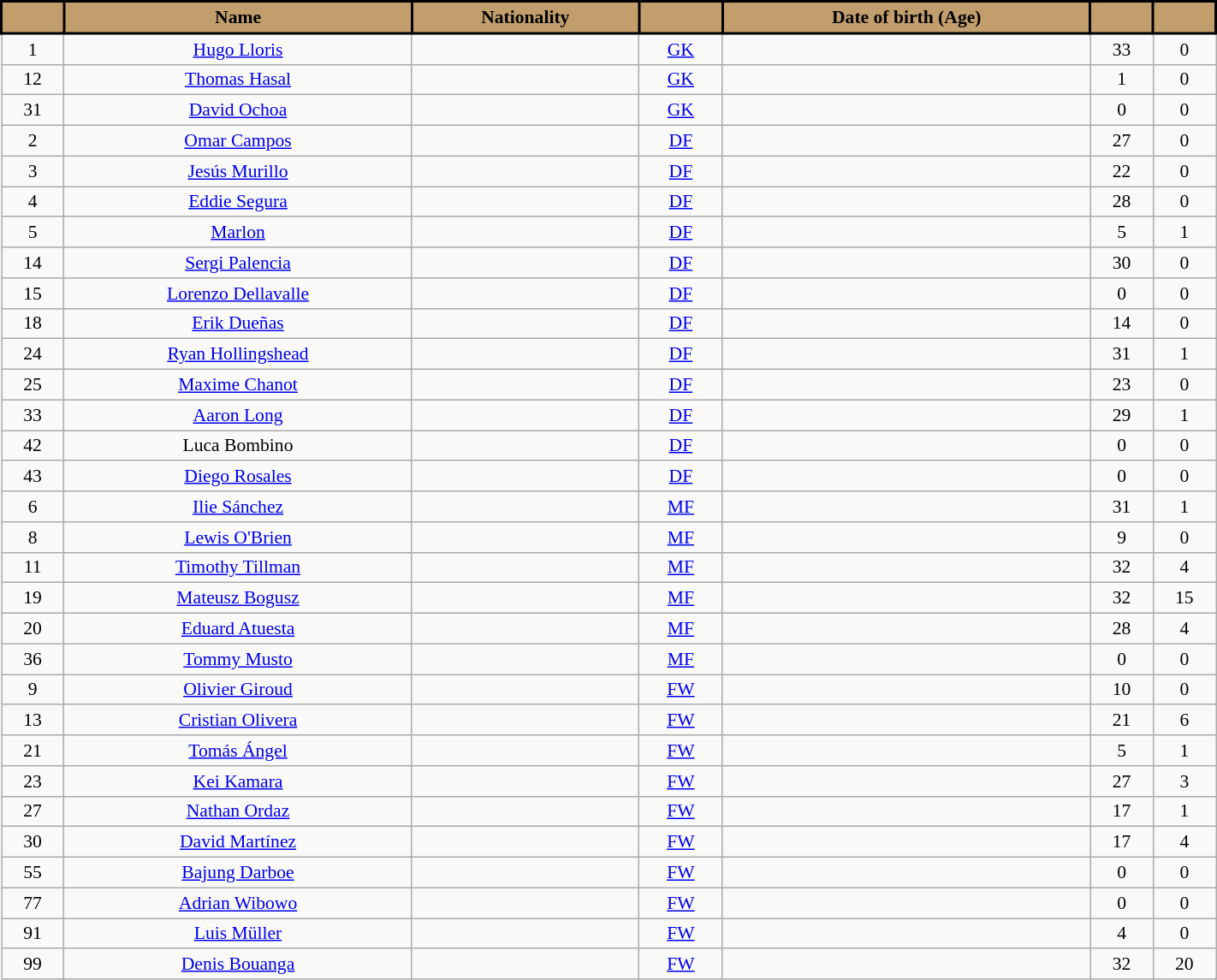<table class="wikitable sortable" style="text-align: center; font-size:90%; width:75%;">
<tr>
<th style="background-color:#C39E6D; color:#000000; border:2px solid #000000;"></th>
<th style="background-color:#C39E6D; color:#000000; border:2px solid #000000;">Name</th>
<th style="background-color:#C39E6D; color:#000000; border:2px solid #000000;">Nationality</th>
<th style="background-color:#C39E6D; color:#000000; border:2px solid #000000;"></th>
<th style="background-color:#C39E6D; color:#000000; border:2px solid #000000;">Date of birth (Age)</th>
<th style="background-color:#C39E6D; color:#000000; border:2px solid #000000;"></th>
<th style="background-color:#C39E6D; color:#000000; border:2px solid #000000;"></th>
</tr>
<tr>
<td>1</td>
<td><a href='#'>Hugo Lloris</a></td>
<td></td>
<td><a href='#'>GK</a></td>
<td></td>
<td>33</td>
<td>0</td>
</tr>
<tr>
<td>12</td>
<td><a href='#'>Thomas Hasal</a></td>
<td></td>
<td><a href='#'>GK</a></td>
<td></td>
<td>1</td>
<td>0</td>
</tr>
<tr>
<td>31</td>
<td><a href='#'>David Ochoa</a></td>
<td></td>
<td><a href='#'>GK</a></td>
<td></td>
<td>0</td>
<td>0</td>
</tr>
<tr>
<td>2</td>
<td><a href='#'>Omar Campos</a> </td>
<td></td>
<td><a href='#'>DF</a></td>
<td></td>
<td>27</td>
<td>0</td>
</tr>
<tr>
<td>3</td>
<td><a href='#'>Jesús Murillo</a></td>
<td></td>
<td><a href='#'>DF</a></td>
<td></td>
<td>22</td>
<td>0</td>
</tr>
<tr>
<td>4</td>
<td><a href='#'>Eddie Segura</a></td>
<td></td>
<td><a href='#'>DF</a></td>
<td></td>
<td>28</td>
<td>0</td>
</tr>
<tr>
<td>5</td>
<td><a href='#'>Marlon</a></td>
<td></td>
<td><a href='#'>DF</a></td>
<td></td>
<td>5</td>
<td>1</td>
</tr>
<tr>
<td>14</td>
<td><a href='#'>Sergi Palencia</a></td>
<td></td>
<td><a href='#'>DF</a></td>
<td></td>
<td>30</td>
<td>0</td>
</tr>
<tr>
<td>15</td>
<td><a href='#'>Lorenzo Dellavalle</a></td>
<td></td>
<td><a href='#'>DF</a></td>
<td></td>
<td>0</td>
<td>0</td>
</tr>
<tr>
<td>18</td>
<td><a href='#'>Erik Dueñas</a>  </td>
<td></td>
<td><a href='#'>DF</a></td>
<td></td>
<td>14</td>
<td>0</td>
</tr>
<tr>
<td>24</td>
<td><a href='#'>Ryan Hollingshead</a></td>
<td></td>
<td><a href='#'>DF</a></td>
<td></td>
<td>31</td>
<td>1</td>
</tr>
<tr>
<td>25</td>
<td><a href='#'>Maxime Chanot</a></td>
<td></td>
<td><a href='#'>DF</a></td>
<td></td>
<td>23</td>
<td>0</td>
</tr>
<tr>
<td>33</td>
<td><a href='#'>Aaron Long</a></td>
<td></td>
<td><a href='#'>DF</a></td>
<td></td>
<td>29</td>
<td>1</td>
</tr>
<tr>
<td>42</td>
<td>Luca Bombino </td>
<td></td>
<td><a href='#'>DF</a></td>
<td></td>
<td>0</td>
<td>0</td>
</tr>
<tr>
<td>43</td>
<td><a href='#'>Diego Rosales</a> </td>
<td></td>
<td><a href='#'>DF</a></td>
<td></td>
<td>0</td>
<td>0</td>
</tr>
<tr>
<td>6</td>
<td><a href='#'>Ilie Sánchez</a></td>
<td></td>
<td><a href='#'>MF</a></td>
<td></td>
<td>31</td>
<td>1</td>
</tr>
<tr>
<td>8</td>
<td><a href='#'>Lewis O'Brien</a></td>
<td></td>
<td><a href='#'>MF</a></td>
<td></td>
<td>9</td>
<td>0</td>
</tr>
<tr>
<td>11</td>
<td><a href='#'>Timothy Tillman</a></td>
<td></td>
<td><a href='#'>MF</a></td>
<td></td>
<td>32</td>
<td>4</td>
</tr>
<tr>
<td>19</td>
<td><a href='#'>Mateusz Bogusz</a></td>
<td></td>
<td><a href='#'>MF</a></td>
<td></td>
<td>32</td>
<td>15</td>
</tr>
<tr>
<td>20</td>
<td><a href='#'>Eduard Atuesta</a></td>
<td></td>
<td><a href='#'>MF</a></td>
<td></td>
<td>28</td>
<td>4</td>
</tr>
<tr>
<td>36</td>
<td><a href='#'>Tommy Musto</a></td>
<td></td>
<td><a href='#'>MF</a></td>
<td></td>
<td>0</td>
<td>0</td>
</tr>
<tr>
<td>9</td>
<td><a href='#'>Olivier Giroud</a></td>
<td></td>
<td><a href='#'>FW</a></td>
<td></td>
<td>10</td>
<td>0</td>
</tr>
<tr>
<td>13</td>
<td><a href='#'>Cristian Olivera</a></td>
<td></td>
<td><a href='#'>FW</a></td>
<td></td>
<td>21</td>
<td>6</td>
</tr>
<tr>
<td>21</td>
<td><a href='#'>Tomás Ángel</a></td>
<td></td>
<td><a href='#'>FW</a></td>
<td></td>
<td>5</td>
<td>1</td>
</tr>
<tr>
<td>23</td>
<td><a href='#'>Kei Kamara</a></td>
<td></td>
<td><a href='#'>FW</a></td>
<td></td>
<td>27</td>
<td>3</td>
</tr>
<tr>
<td>27</td>
<td><a href='#'>Nathan Ordaz</a> </td>
<td></td>
<td><a href='#'>FW</a></td>
<td></td>
<td>17</td>
<td>1</td>
</tr>
<tr>
<td>30</td>
<td><a href='#'>David Martínez</a></td>
<td></td>
<td><a href='#'>FW</a></td>
<td></td>
<td>17</td>
<td>4</td>
</tr>
<tr>
<td>55</td>
<td><a href='#'>Bajung Darboe</a> </td>
<td></td>
<td><a href='#'>FW</a></td>
<td></td>
<td>0</td>
<td>0</td>
</tr>
<tr>
<td>77</td>
<td><a href='#'>Adrian Wibowo</a> </td>
<td></td>
<td><a href='#'>FW</a></td>
<td></td>
<td>0</td>
<td>0</td>
</tr>
<tr>
<td>91</td>
<td><a href='#'>Luis Müller</a></td>
<td></td>
<td><a href='#'>FW</a></td>
<td></td>
<td>4</td>
<td>0</td>
</tr>
<tr>
<td>99</td>
<td><a href='#'>Denis Bouanga</a></td>
<td></td>
<td><a href='#'>FW</a></td>
<td></td>
<td>32</td>
<td>20</td>
</tr>
</table>
